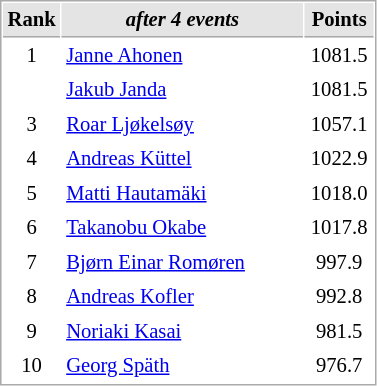<table cellspacing="1" cellpadding="3" style="border:1px solid #AAAAAA;font-size:86%">
<tr bgcolor="#E4E4E4">
<th style="border-bottom:1px solid #AAAAAA" width=10>Rank</th>
<th style="border-bottom:1px solid #AAAAAA" width=155><em>after 4 events</em></th>
<th style="border-bottom:1px solid #AAAAAA" width=40>Points</th>
</tr>
<tr>
<td align=center>1</td>
<td> <a href='#'>Janne Ahonen</a></td>
<td align=center>1081.5</td>
</tr>
<tr>
<td align=center></td>
<td> <a href='#'>Jakub Janda</a></td>
<td align=center>1081.5</td>
</tr>
<tr>
<td align=center>3</td>
<td> <a href='#'>Roar Ljøkelsøy</a></td>
<td align=center>1057.1</td>
</tr>
<tr>
<td align=center>4</td>
<td> <a href='#'>Andreas Küttel</a></td>
<td align=center>1022.9</td>
</tr>
<tr>
<td align=center>5</td>
<td> <a href='#'>Matti Hautamäki</a></td>
<td align=center>1018.0</td>
</tr>
<tr>
<td align=center>6</td>
<td> <a href='#'>Takanobu Okabe</a></td>
<td align=center>1017.8</td>
</tr>
<tr>
<td align=center>7</td>
<td> <a href='#'>Bjørn Einar Romøren</a></td>
<td align=center>997.9</td>
</tr>
<tr>
<td align=center>8</td>
<td> <a href='#'>Andreas Kofler</a></td>
<td align=center>992.8</td>
</tr>
<tr>
<td align=center>9</td>
<td> <a href='#'>Noriaki Kasai</a></td>
<td align=center>981.5</td>
</tr>
<tr>
<td align=center>10</td>
<td> <a href='#'>Georg Späth</a></td>
<td align=center>976.7</td>
</tr>
</table>
